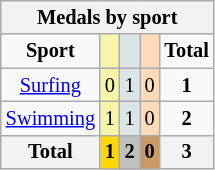<table class="wikitable" style="font-size:85%">
<tr style="background:#efefef;">
<th colspan=7><strong>Medals by sport</strong></th>
</tr>
<tr align=center>
<td><strong>Sport</strong></td>
<td bgcolor=#f7f6a8></td>
<td bgcolor=#dce5e5></td>
<td bgcolor=#ffdab9></td>
<td><strong>Total</strong></td>
</tr>
<tr align=center>
<td><a href='#'>Surfing</a></td>
<td style="background:#F7F6A8;">0</td>
<td style="background:#DCE5E5;">1</td>
<td style="background:#FFDAB9;">0</td>
<td><strong>1</strong></td>
</tr>
<tr align=center>
<td><a href='#'>Swimming</a></td>
<td style="background:#F7F6A8;">1</td>
<td style="background:#DCE5E5;">1</td>
<td style="background:#FFDAB9;">0</td>
<td><strong>2</strong></td>
</tr>
<tr align=center>
<th><strong>Total</strong></th>
<th style="background:gold;"><strong>1</strong></th>
<th style="background:silver;"><strong>2</strong></th>
<th style="background:#c96;"><strong>0</strong></th>
<th><strong>3</strong></th>
</tr>
</table>
